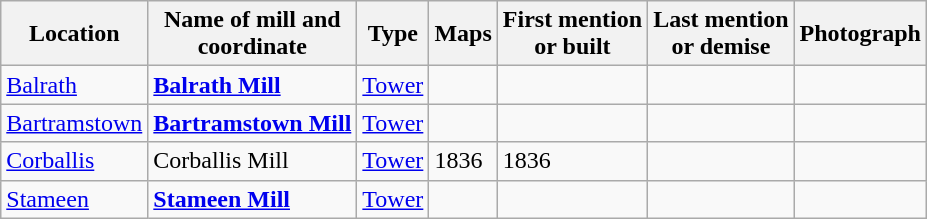<table class="wikitable">
<tr>
<th>Location</th>
<th>Name of mill and<br>coordinate</th>
<th>Type</th>
<th>Maps</th>
<th>First mention<br>or built</th>
<th>Last mention<br> or demise</th>
<th>Photograph</th>
</tr>
<tr>
<td><a href='#'>Balrath</a></td>
<td><strong><a href='#'>Balrath Mill</a></strong><br></td>
<td><a href='#'>Tower</a></td>
<td></td>
<td></td>
<td></td>
<td></td>
</tr>
<tr>
<td><a href='#'>Bartramstown</a></td>
<td><strong><a href='#'>Bartramstown Mill</a></strong><br></td>
<td><a href='#'>Tower</a></td>
<td></td>
<td></td>
<td></td>
<td></td>
</tr>
<tr>
<td><a href='#'>Corballis</a></td>
<td>Corballis Mill<br></td>
<td><a href='#'>Tower</a></td>
<td>1836</td>
<td>1836</td>
<td></td>
<td></td>
</tr>
<tr>
<td><a href='#'>Stameen</a></td>
<td><strong><a href='#'>Stameen Mill</a></strong><br></td>
<td><a href='#'>Tower</a></td>
<td></td>
<td></td>
<td></td>
<td></td>
</tr>
</table>
